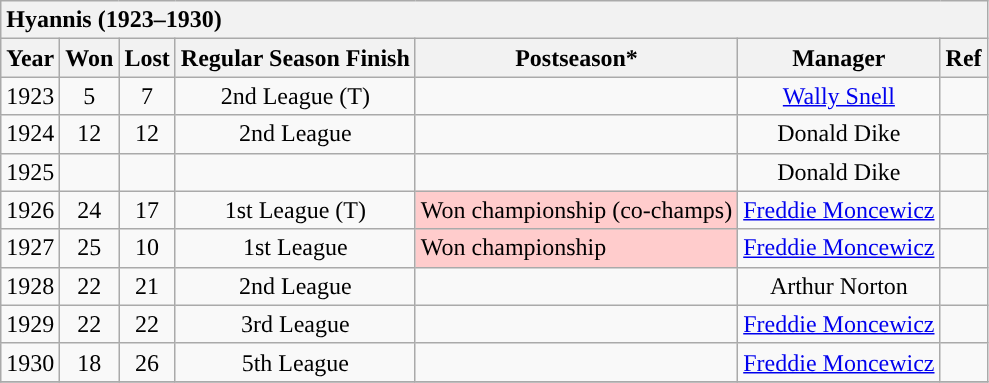<table class="wikitable" style="text-align:center">
<tr>
<th style="text-align:left" colspan="7"><strong><span>Hyannis (1923–1930)</span></strong></th>
</tr>
<tr>
<th>Year</th>
<th>Won</th>
<th>Lost</th>
<th>Regular Season Finish</th>
<th scope="col">Postseason*</th>
<th>Manager</th>
<th>Ref</th>
</tr>
<tr>
<td>1923</td>
<td>5</td>
<td>7</td>
<td>2nd League (T)</td>
<td></td>
<td><a href='#'>Wally Snell</a></td>
<td></td>
</tr>
<tr>
<td>1924</td>
<td>12</td>
<td>12</td>
<td>2nd League</td>
<td></td>
<td>Donald Dike</td>
<td></td>
</tr>
<tr>
<td>1925</td>
<td></td>
<td></td>
<td></td>
<td></td>
<td>Donald Dike</td>
<td></td>
</tr>
<tr>
<td>1926</td>
<td>24</td>
<td>17</td>
<td>1st League (T)</td>
<td style="text-align:left" bgcolor=#ffcccc>Won championship (co-champs)</td>
<td><a href='#'>Freddie Moncewicz</a></td>
<td></td>
</tr>
<tr>
<td>1927</td>
<td>25</td>
<td>10</td>
<td>1st League</td>
<td style="text-align:left" bgcolor=#ffcccc>Won championship</td>
<td><a href='#'>Freddie Moncewicz</a></td>
<td></td>
</tr>
<tr>
<td>1928</td>
<td>22</td>
<td>21</td>
<td>2nd League</td>
<td></td>
<td>Arthur Norton</td>
<td></td>
</tr>
<tr>
<td>1929</td>
<td>22</td>
<td>22</td>
<td>3rd League</td>
<td></td>
<td><a href='#'>Freddie Moncewicz</a></td>
<td></td>
</tr>
<tr>
<td>1930</td>
<td>18</td>
<td>26</td>
<td>5th League</td>
<td></td>
<td><a href='#'>Freddie Moncewicz</a></td>
<td></td>
</tr>
<tr>
</tr>
</table>
